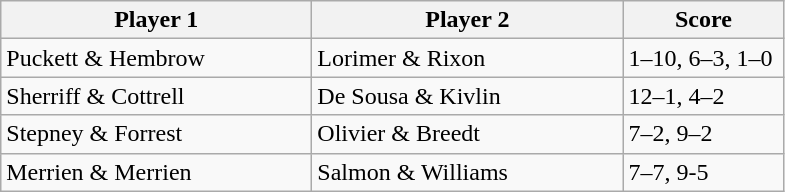<table class="wikitable" style="font-size: 100%">
<tr>
<th width=200>Player 1</th>
<th width=200>Player 2</th>
<th width=100>Score</th>
</tr>
<tr>
<td>Puckett & Hembrow</td>
<td>Lorimer & Rixon</td>
<td>1–10, 6–3, 1–0</td>
</tr>
<tr>
<td>Sherriff & Cottrell</td>
<td>De Sousa & Kivlin</td>
<td>12–1, 4–2</td>
</tr>
<tr>
<td>Stepney & Forrest</td>
<td>Olivier & Breedt</td>
<td>7–2, 9–2</td>
</tr>
<tr>
<td>Merrien & Merrien</td>
<td>Salmon & Williams</td>
<td>7–7, 9-5</td>
</tr>
</table>
